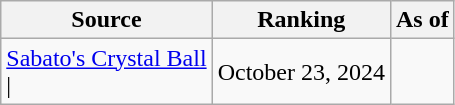<table class="wikitable" style="text-align:center">
<tr>
<th>Source</th>
<th>Ranking</th>
<th>As of</th>
</tr>
<tr>
<td align=left><a href='#'>Sabato's Crystal Ball</a><br>| </td>
<td>October 23, 2024</td>
</tr>
</table>
